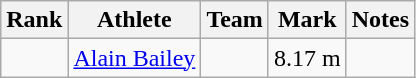<table class="wikitable sortable">
<tr>
<th>Rank</th>
<th>Athlete</th>
<th>Team</th>
<th>Mark</th>
<th>Notes</th>
</tr>
<tr>
<td align=center></td>
<td><a href='#'>Alain Bailey</a></td>
<td></td>
<td>8.17 m</td>
<td></td>
</tr>
</table>
